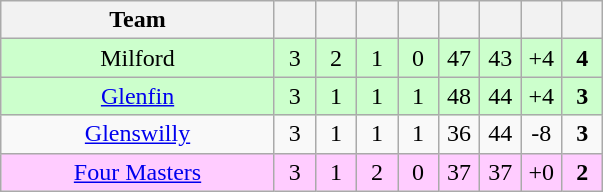<table class="wikitable" style="text-align:center">
<tr>
<th style="width:175px;">Team</th>
<th width="20"></th>
<th width="20"></th>
<th width="20"></th>
<th width="20"></th>
<th width="20"></th>
<th width="20"></th>
<th width="20"></th>
<th width="20"></th>
</tr>
<tr style="background:#cfc;">
<td>Milford</td>
<td>3</td>
<td>2</td>
<td>1</td>
<td>0</td>
<td>47</td>
<td>43</td>
<td>+4</td>
<td><strong>4</strong></td>
</tr>
<tr style="background:#cfc;">
<td><a href='#'>Glenfin</a></td>
<td>3</td>
<td>1</td>
<td>1</td>
<td>1</td>
<td>48</td>
<td>44</td>
<td>+4</td>
<td><strong>3</strong></td>
</tr>
<tr>
<td><a href='#'>Glenswilly</a></td>
<td>3</td>
<td>1</td>
<td>1</td>
<td>1</td>
<td>36</td>
<td>44</td>
<td>-8</td>
<td><strong>3</strong></td>
</tr>
<tr style="background:#fcf;">
<td><a href='#'>Four Masters</a></td>
<td>3</td>
<td>1</td>
<td>2</td>
<td>0</td>
<td>37</td>
<td>37</td>
<td>+0</td>
<td><strong>2</strong></td>
</tr>
</table>
